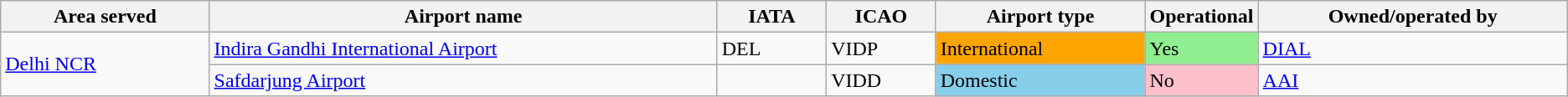<table class="sortable wikitable"style="text-align:left;"style="font-size: 85%">
<tr>
<th style="width:10em;">Area served</th>
<th style="width:25em;">Airport name</th>
<th style="width:5em;">IATA</th>
<th style="width:5em;">ICAO</th>
<th style="width:10em;">Airport type</th>
<th style="width:5em;">Operational</th>
<th style="width:15em;">Owned/operated by</th>
</tr>
<tr>
<td rowspan=2><a href='#'>Delhi NCR</a></td>
<td><a href='#'>Indira Gandhi International Airport</a></td>
<td>DEL</td>
<td>VIDP</td>
<td style="background:orange;">International</td>
<td style="background:lightgreen;">Yes</td>
<td><a href='#'>DIAL</a></td>
</tr>
<tr>
<td><a href='#'>Safdarjung Airport</a></td>
<td></td>
<td>VIDD</td>
<td style="background:skyblue;">Domestic</td>
<td style="background:pink;">No</td>
<td><a href='#'>AAI</a></td>
</tr>
</table>
